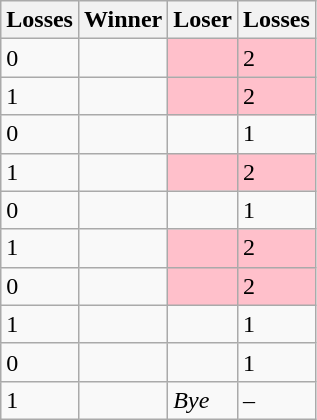<table class=wikitable>
<tr>
<th>Losses</th>
<th>Winner</th>
<th>Loser</th>
<th>Losses</th>
</tr>
<tr>
<td>0</td>
<td></td>
<td bgcolor=pink></td>
<td bgcolor=pink>2</td>
</tr>
<tr>
<td>1</td>
<td></td>
<td bgcolor=pink></td>
<td bgcolor=pink>2</td>
</tr>
<tr>
<td>0</td>
<td></td>
<td></td>
<td>1</td>
</tr>
<tr>
<td>1</td>
<td></td>
<td bgcolor=pink></td>
<td bgcolor=pink>2</td>
</tr>
<tr>
<td>0</td>
<td></td>
<td></td>
<td>1</td>
</tr>
<tr>
<td>1</td>
<td></td>
<td bgcolor=pink></td>
<td bgcolor=pink>2</td>
</tr>
<tr>
<td>0</td>
<td></td>
<td bgcolor=pink></td>
<td bgcolor=pink>2</td>
</tr>
<tr>
<td>1</td>
<td></td>
<td></td>
<td>1</td>
</tr>
<tr>
<td>0</td>
<td></td>
<td></td>
<td>1</td>
</tr>
<tr>
<td>1</td>
<td></td>
<td><em>Bye</em></td>
<td>–</td>
</tr>
</table>
